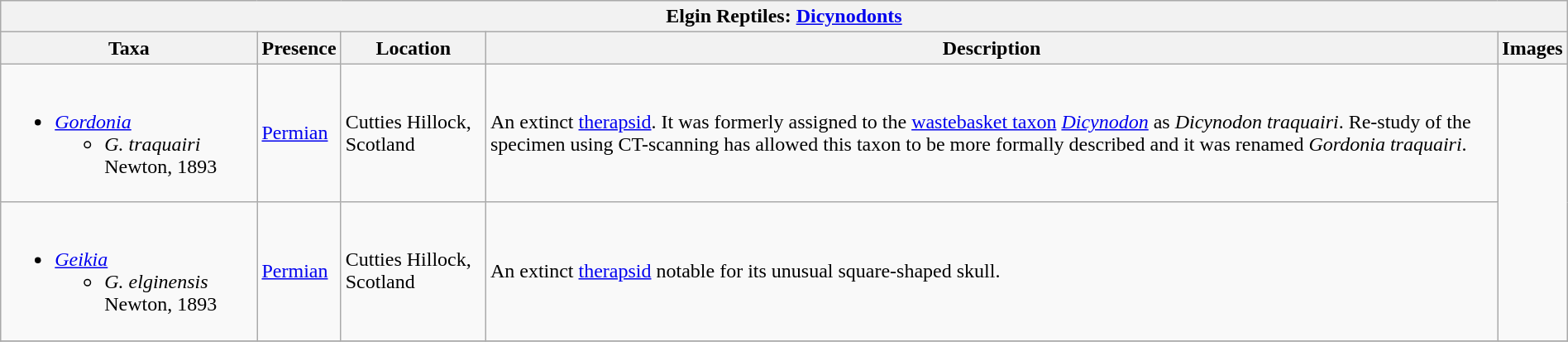<table class="wikitable" align="center" width="100%">
<tr>
<th colspan="5" align="center">Elgin Reptiles: <strong><a href='#'>Dicynodonts</a></strong></th>
</tr>
<tr>
<th>Taxa</th>
<th>Presence</th>
<th>Location</th>
<th>Description</th>
<th>Images</th>
</tr>
<tr>
<td><br><ul><li><em><a href='#'>Gordonia</a></em><ul><li><em>G. traquairi</em> Newton, 1893</li></ul></li></ul></td>
<td><a href='#'>Permian</a></td>
<td>Cutties Hillock, Scotland</td>
<td>An extinct <a href='#'>therapsid</a>. It was formerly assigned to the <a href='#'>wastebasket taxon</a> <em><a href='#'>Dicynodon</a></em> as <em>Dicynodon traquairi</em>. Re-study of the specimen using CT-scanning has allowed this taxon to be more formally described and it was renamed <em>Gordonia traquairi</em>.</td>
<td rowspan="2"></td>
</tr>
<tr>
<td><br><ul><li><em><a href='#'>Geikia</a></em><ul><li><em>G. elginensis</em> Newton, 1893</li></ul></li></ul></td>
<td><a href='#'>Permian</a></td>
<td>Cutties Hillock, Scotland</td>
<td>An extinct <a href='#'>therapsid</a> notable for its unusual square-shaped skull.</td>
</tr>
<tr>
</tr>
</table>
